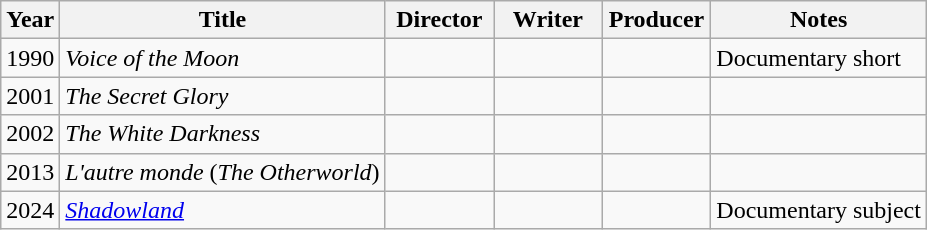<table class="wikitable plainrowheaders">
<tr>
<th scope="col">Year</th>
<th scope="col">Title</th>
<th scope="col" style="width:65px;">Director</th>
<th scope="col" style="width:65px;">Writer</th>
<th scope="col" style="width:65px;">Producer</th>
<th scope="col">Notes</th>
</tr>
<tr>
<td>1990</td>
<td><em>Voice of the Moon</em></td>
<td></td>
<td></td>
<td></td>
<td>Documentary short</td>
</tr>
<tr>
<td>2001</td>
<td><em>The Secret Glory</em></td>
<td></td>
<td></td>
<td></td>
<td></td>
</tr>
<tr>
<td>2002</td>
<td><em>The White Darkness</em></td>
<td></td>
<td></td>
<td></td>
<td></td>
</tr>
<tr>
<td>2013</td>
<td><em>L'autre monde</em> (<em>The Otherworld</em>)</td>
<td></td>
<td></td>
<td></td>
<td></td>
</tr>
<tr>
<td>2024</td>
<td><em><a href='#'>Shadowland</a></em></td>
<td></td>
<td></td>
<td></td>
<td>Documentary subject</td>
</tr>
</table>
